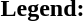<table class="toccolours" style="font-size:100%; white-space:nowrap;">
<tr>
<td><strong>Legend:</strong></td>
<td>      </td>
</tr>
<tr>
<td></td>
</tr>
<tr>
<td></td>
</tr>
</table>
